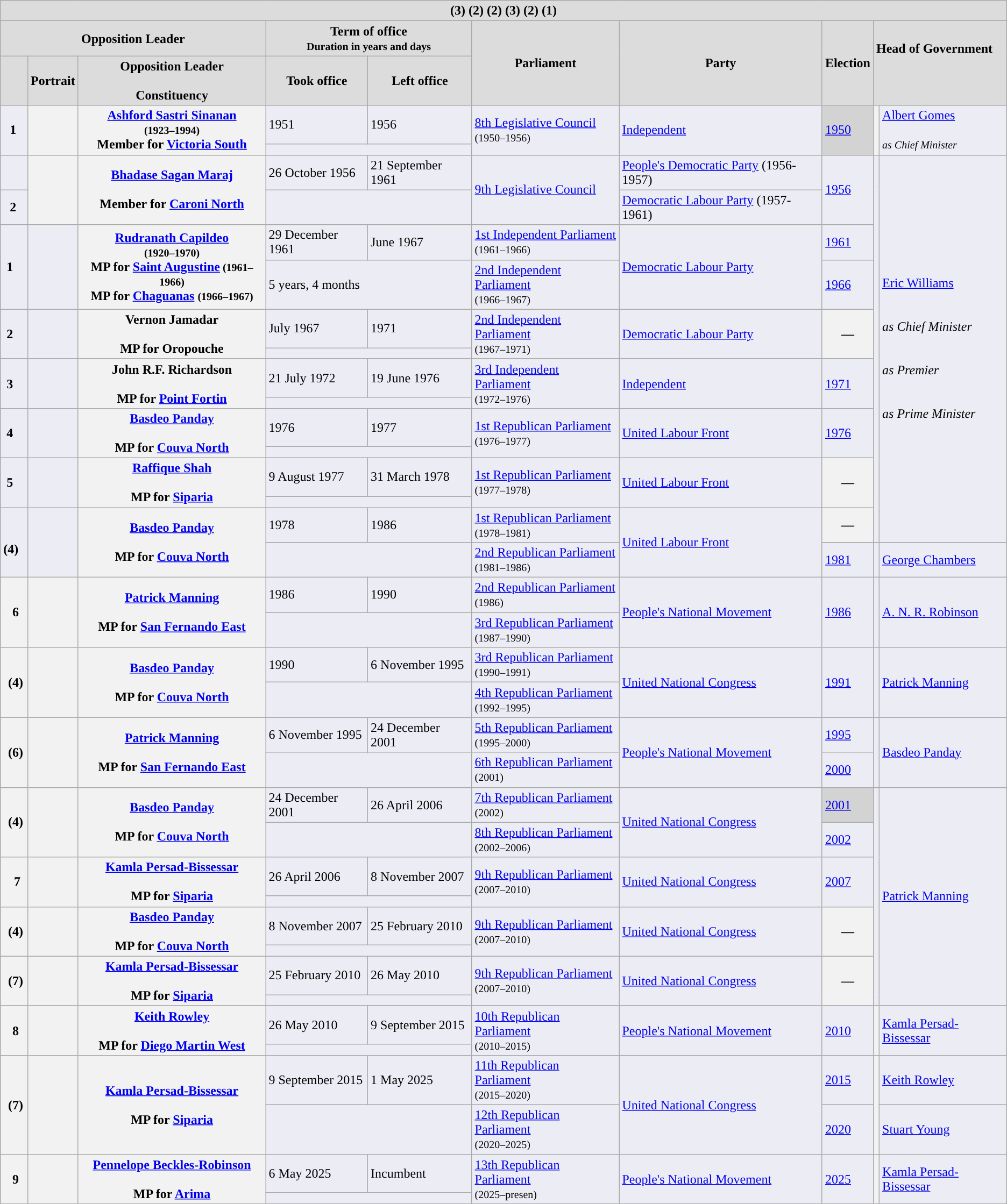<table class="wikitable" style="background-color:#ececf4; color:black" align="center">
<tr>
<th colspan="10" style="background-color:#DCDCDC;"> (3) (2) (2) (3) (2) (1)</th>
</tr>
<tr>
<th colspan="3" style="background-color:#DCDCDC;">Opposition Leader</th>
<th colspan="2" style="background-color:#DCDCDC;">Term of office<br><small>Duration in years and days</small></th>
<th rowspan="2" style="background-color:#DCDCDC;">Parliament</th>
<th rowspan="2" style="background-color:#DCDCDC;">Party</th>
<td rowspan="2" style="background-color:#DCDCDC;"><strong>Election</strong></td>
<td colspan="2" rowspan="2" style="background-color:#DCDCDC;"><strong>Head of Government</strong><br><br><br></td>
</tr>
<tr>
<th style="background-color:#DCDCDC;"></th>
<th style="background-color:#DCDCDC;">Portrait</th>
<th style="background-color:#DCDCDC;">Opposition Leader<br><br>Constituency</th>
<th style="background-color:#DCDCDC;">Took office</th>
<th style="background-color:#DCDCDC;">Left office</th>
</tr>
<tr>
<td rowspan="2" style="background:"><strong>  1</strong></td>
<th rowspan="2"></th>
<th rowspan="2"><a href='#'><strong>Ashford Sastri Sinanan</strong></a><br><small><strong>(1923–1994)</strong></small><br><strong>Member for <a href='#'>Victoria South</a></strong></th>
<td>1951</td>
<td>1956</td>
<td rowspan="2"><a href='#'>8th Legislative Council</a><br><small>(1950–1956)</small></td>
<td rowspan="2" ><a href='#'>Independent</a></td>
<td rowspan="2" style="background:LightGrey; "><a href='#'>1950</a></td>
<th rowspan="2" style="background: "></th>
<td rowspan="2"><a href='#'>Albert Gomes</a><br><br><em><small>as Chief Minister</small></em></td>
</tr>
<tr>
<td colspan="2"></td>
</tr>
<tr>
<td rowspan="1" style="background:"></td>
<th rowspan="2"></th>
<th rowspan="2"><strong><a href='#'>Bhadase Sagan Maraj</a></strong><br><strong></strong><br><strong>Member for <a href='#'>Caroni North</a></strong><br>
</th>
<td>26 October 1956</td>
<td>21 September 1961</td>
<td rowspan="2"><a href='#'>9th Legislative Council</a><br></td>
<td rowspan="1" ><a href='#'>People's Democratic Party</a> (1956-1957)</td>
<td rowspan="2" ><a href='#'>1956</a></td>
<td rowspan="14" style="background:"></td>
<td rowspan="14"><a href='#'>Eric Williams</a><br><br><br><em>as Chief Minister</em><br><br><br><em>as Premier</em><br><br><br><em>as Prime Minister</em><br></td>
</tr>
<tr>
<td rowspan="1" style="background:"><strong>  2</strong></td>
<td colspan="2"></td>
<td rowspan="1" ><a href='#'>Democratic Labour Party</a> (1957-1961)</td>
</tr>
<tr>
<td rowspan="3" style="background:"> <strong>1</strong></td>
<td rowspan="3"></td>
<th rowspan="3"><strong><a href='#'>Rudranath Capildeo</a></strong><br><small><strong>(1920–1970)</strong></small><br><strong>MP for <a href='#'>Saint Augustine</a></strong><small><strong> (1961–1966)</strong></small><br><strong>MP for <a href='#'>Chaguanas</a> <small>(1966–1967)</small></strong><br>
</th>
<td rowspan="2">29 December 1961</td>
<td rowspan="2">June 1967</td>
<td><a href='#'>1st Independent Parliament</a><br><small>(1961–1966)</small></td>
<td rowspan="3" ><a href='#'>Democratic Labour Party</a></td>
<td><a href='#'>1961</a></td>
</tr>
<tr>
<td rowspan="2"><a href='#'>2nd Independent Parliament</a><br><small>(1966–1967)</small></td>
<td rowspan="2" ><a href='#'>1966</a></td>
</tr>
<tr>
<td colspan="2">5 years, 4 months</td>
</tr>
<tr>
<td rowspan="2" style="background:"> <strong>2</strong></td>
<td rowspan="2"></td>
<th rowspan="2"><strong>Vernon Jamadar</strong><br><strong></strong><br><strong>MP for Oropouche</strong></th>
<td>July 1967</td>
<td>1971</td>
<td rowspan="2"><a href='#'>2nd Independent Parliament</a><br><small>(1967–1971)</small></td>
<td rowspan="2" ><a href='#'>Democratic Labour Party</a></td>
<th rowspan="2"><strong>—</strong></th>
</tr>
<tr>
<td colspan="2"></td>
</tr>
<tr>
<td rowspan="2" style="background:"> <strong>3</strong></td>
<td rowspan="2"></td>
<th rowspan="2"><strong>John R.F. Richardson</strong><br><strong></strong><br><strong>MP for <a href='#'>Point Fortin</a></strong></th>
<td>21 July 1972</td>
<td>19 June 1976</td>
<td rowspan="2"><a href='#'>3rd Independent Parliament</a><br><small>(1972–1976)</small></td>
<td rowspan="2" ><a href='#'>Independent</a></td>
<td rowspan="2" ><a href='#'>1971</a></td>
</tr>
<tr>
<td colspan="2"></td>
</tr>
<tr>
<td rowspan="2" style="background:"> <span><strong>4</strong></span></td>
<td rowspan="2"></td>
<th rowspan="2"><strong><a href='#'>Basdeo Panday</a></strong><br><strong></strong><br><strong>MP for <a href='#'>Couva North</a></strong></th>
<td>1976</td>
<td>1977</td>
<td rowspan="2"><a href='#'>1st Republican Parliament</a><br><small>(1976–1977)</small></td>
<td rowspan="2"  ><a href='#'>United Labour Front</a></td>
<td rowspan="2" ><a href='#'>1976</a></td>
</tr>
<tr>
<td colspan="2"></td>
</tr>
<tr>
<td rowspan="2" style="background:"> <span><strong>5</strong></span></td>
<td rowspan="2"></td>
<th rowspan="2"><strong><a href='#'>Raffique Shah</a></strong><br><strong></strong><br><strong>MP for <a href='#'>Siparia</a></strong></th>
<td>9 August 1977</td>
<td>31 March 1978</td>
<td rowspan="2"><a href='#'>1st Republican Parliament</a><br><small>(1977–1978)</small></td>
<td rowspan="2"   ><a href='#'>United Labour Front</a></td>
<th rowspan="2"><strong>—</strong></th>
</tr>
<tr>
<td colspan="2"></td>
</tr>
<tr 7>
<td rowspan="3" style="background:">  <span><strong>(4)</strong></span></td>
<td rowspan="3"></td>
<th rowspan="3"><strong><a href='#'>Basdeo Panday</a></strong><br><strong></strong><br><strong>MP for <a href='#'>Couva North</a></strong></th>
<td rowspan="2">1978</td>
<td rowspan="2">1986</td>
<td><a href='#'>1st Republican Parliament</a><br><small>(1978–1981)</small></td>
<td rowspan="3"  ><a href='#'>United Labour Front</a></td>
<th><strong>—</strong></th>
</tr>
<tr>
<td rowspan="2"><a href='#'>2nd Republican Parliament</a><br><small>(1981–1986)</small></td>
<td rowspan="2" ><a href='#'>1981</a></td>
<td rowspan="2" style="background:"></td>
<td rowspan="2"><a href='#'>George Chambers</a><br></td>
</tr>
<tr>
<td colspan="2"></td>
</tr>
<tr>
<th rowspan="2" style="background:"> <strong>6</strong></th>
<th rowspan="2"></th>
<th rowspan="2"><strong><a href='#'>Patrick Manning</a></strong><br><br>MP for <a href='#'>San Fernando East</a></th>
<td>1986</td>
<td>1990</td>
<td><a href='#'>2nd Republican Parliament</a><br><small>(1986)</small></td>
<td rowspan="2" ><a href='#'>People's National Movement</a></td>
<td rowspan="2" ><a href='#'>1986</a></td>
<td rowspan="2" style="background:"></td>
<td rowspan="2"><a href='#'>A. N. R. Robinson</a><br></td>
</tr>
<tr>
<td colspan="2"></td>
<td><a href='#'>3rd Republican Parliament</a><br><small>(1987–1990)</small></td>
</tr>
<tr>
<th rowspan="2" style="background:"> <strong>(4)</strong></th>
<th rowspan="2"></th>
<th rowspan="2"><strong><a href='#'>Basdeo Panday</a></strong><br><br>MP for <a href='#'>Couva North</a></th>
<td>1990</td>
<td>6 November 1995</td>
<td><a href='#'>3rd Republican Parliament</a><br><small>(1990–1991)</small></td>
<td rowspan="2" ><a href='#'>United National Congress</a></td>
<td rowspan="2" ><a href='#'>1991</a></td>
<td rowspan="2" style="background:"></td>
<td rowspan="2"><a href='#'>Patrick Manning</a> </td>
</tr>
<tr>
<td colspan="2"></td>
<td><a href='#'>4th Republican Parliament</a><br><small>(1992–1995)</small></td>
</tr>
<tr>
<th rowspan="3" style="background:"> <strong>(6)</strong></th>
<th rowspan="3"></th>
<th rowspan="3"><strong><a href='#'>Patrick Manning</a></strong><br><br>MP for <a href='#'>San Fernando East</a></th>
<td rowspan="2">6 November 1995</td>
<td rowspan="2">24 December 2001</td>
<td><a href='#'>5th Republican Parliament</a><br><small>(1995–2000)</small></td>
<td rowspan="3" ><a href='#'>People's National Movement</a></td>
<td><a href='#'>1995</a></td>
<td rowspan="3" style="background:"></td>
<td rowspan="3"><a href='#'>Basdeo Panday</a><br></td>
</tr>
<tr>
<td rowspan="2"><a href='#'>6th Republican Parliament</a><br><small>(2001)</small></td>
<td rowspan="2" ><a href='#'>2000</a></td>
</tr>
<tr>
<td colspan="2"></td>
</tr>
<tr>
<th rowspan="3" style="background:"> <strong>(4)</strong></th>
<th rowspan="3"></th>
<th rowspan="3"><strong><a href='#'>Basdeo Panday</a></strong><br><br>MP for <a href='#'>Couva North</a></th>
<td rowspan="2">24 December 2001</td>
<td rowspan="2">26 April 2006</td>
<td><a href='#'>7th Republican Parliament</a><br><small>(2002)</small></td>
<td rowspan="3" ><a href='#'>United National Congress</a></td>
<td style="background:LightGrey; "><a href='#'>2001</a></td>
<td rowspan="9" style="background:"></td>
<td rowspan="9"><a href='#'>Patrick Manning</a><br></td>
</tr>
<tr>
<td rowspan="2"><a href='#'>8th Republican Parliament</a><br><small>(2002–2006)</small></td>
<td rowspan="2" ><a href='#'>2002</a></td>
</tr>
<tr>
<td colspan="2"></td>
</tr>
<tr>
<th rowspan="2" style="background:">  <strong>7</strong></th>
<th rowspan="2"></th>
<th rowspan="2"><strong><a href='#'>Kamla Persad-Bissessar</a></strong><br><br>MP for <a href='#'>Siparia</a></th>
<td>26 April 2006</td>
<td>8 November 2007</td>
<td rowspan="2"><a href='#'>9th Republican Parliament</a><br><small>(2007–2010)</small></td>
<td rowspan="2" ><a href='#'>United National Congress</a></td>
<td rowspan="2" ><a href='#'>2007</a> <br></td>
</tr>
<tr>
<td colspan="2"></td>
</tr>
<tr>
<th rowspan="2" style="background:"> <strong>(4)</strong></th>
<th rowspan="2"></th>
<th rowspan="2"><strong><a href='#'>Basdeo Panday</a></strong><br><br>MP for <a href='#'>Couva North</a></th>
<td>8 November 2007</td>
<td>25 February 2010</td>
<td rowspan="2"><a href='#'>9th Republican Parliament</a><br><small>(2007–2010)</small></td>
<td rowspan="2" ><a href='#'>United National Congress</a></td>
<th rowspan="2"><strong>—</strong></th>
</tr>
<tr>
<td colspan="2"></td>
</tr>
<tr>
<th rowspan="2" style="background:"> <strong>(7)</strong></th>
<th rowspan="2"></th>
<th rowspan="2"><strong><a href='#'>Kamla Persad-Bissessar</a></strong><br><br>MP for <a href='#'>Siparia</a></th>
<td>25 February 2010</td>
<td>26 May 2010</td>
<td rowspan="2"><a href='#'>9th Republican Parliament</a><br><small>(2007–2010)</small></td>
<td rowspan="2" ><a href='#'>United National Congress</a></td>
<th rowspan="2"><strong>—</strong></th>
</tr>
<tr>
<td colspan="2"></td>
</tr>
<tr>
<th rowspan="2" style="background:"> <strong>8</strong></th>
<th rowspan="2"></th>
<th rowspan="2"><strong><a href='#'>Keith Rowley</a></strong><br><br>MP for <a href='#'>Diego Martin West</a></th>
<td>26 May 2010</td>
<td>9 September 2015</td>
<td rowspan="2"><a href='#'>10th Republican Parliament</a><br><small>(2010–2015)</small></td>
<td rowspan="2" ><a href='#'>People's National Movement</a></td>
<td rowspan="2" ><a href='#'>2010</a></td>
<th rowspan="2" style="background:"></th>
<td rowspan="2"><a href='#'>Kamla Persad-Bissessar</a><br></td>
</tr>
<tr>
<td colspan="2"></td>
</tr>
<tr>
<th rowspan="2" style="background:"> <strong>(7)</strong></th>
<th rowspan="2"></th>
<th rowspan="2"><strong><a href='#'>Kamla Persad-Bissessar</a></strong><br><br>MP for <a href='#'>Siparia</a></th>
<td>9 September 2015</td>
<td rowspan="1">1 May 2025</td>
<td><a href='#'>11th Republican Parliament</a><br><small>(2015–2020)</small></td>
<td rowspan="2"  ><a href='#'>United National Congress</a></td>
<td><a href='#'>2015</a></td>
<th rowspan="2" style="background:"></th>
<td><a href='#'>Keith Rowley</a><br></td>
</tr>
<tr>
<td colspan="2"></td>
<td><a href='#'>12th Republican Parliament</a><br><small>(2020–2025)</small></td>
<td><a href='#'>2020</a></td>
<td><a href='#'>Stuart Young</a><br></td>
</tr>
<tr>
<th rowspan="2" style="background:"> <strong>9</strong></th>
<th rowspan="2"></th>
<th rowspan="2"><strong><a href='#'>Pennelope Beckles-Robinson</a></strong><br><br>MP for <a href='#'>Arima</a></th>
<td>6 May 2025</td>
<td>Incumbent</td>
<td rowspan="2"><a href='#'>13th Republican Parliament</a><br><small>(2025–presen)</small></td>
<td rowspan="2" ><a href='#'>People's National Movement</a></td>
<td rowspan="2" ><a href='#'>2025</a></td>
<th rowspan="2" style="background:"></th>
<td rowspan="2"><a href='#'>Kamla Persad-Bissessar</a><br></td>
</tr>
<tr>
<td colspan="2"></td>
</tr>
</table>
